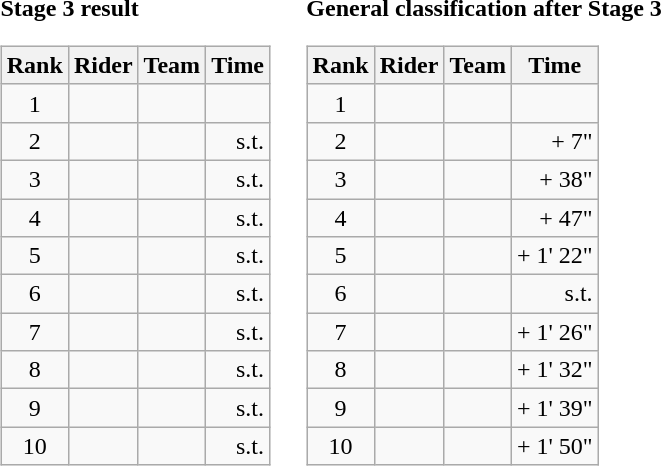<table>
<tr>
<td><strong>Stage 3 result</strong><br><table class="wikitable">
<tr>
<th scope="col">Rank</th>
<th scope="col">Rider</th>
<th scope="col">Team</th>
<th scope="col">Time</th>
</tr>
<tr>
<td style="text-align:center;">1</td>
<td></td>
<td></td>
<td style="text-align:right;"></td>
</tr>
<tr>
<td style="text-align:center;">2</td>
<td></td>
<td></td>
<td style="text-align:right;">s.t.</td>
</tr>
<tr>
<td style="text-align:center;">3</td>
<td></td>
<td></td>
<td style="text-align:right;">s.t.</td>
</tr>
<tr>
<td style="text-align:center;">4</td>
<td></td>
<td></td>
<td style="text-align:right;">s.t.</td>
</tr>
<tr>
<td style="text-align:center;">5</td>
<td></td>
<td></td>
<td style="text-align:right;">s.t.</td>
</tr>
<tr>
<td style="text-align:center;">6</td>
<td></td>
<td></td>
<td style="text-align:right;">s.t.</td>
</tr>
<tr>
<td style="text-align:center;">7</td>
<td></td>
<td></td>
<td style="text-align:right;">s.t.</td>
</tr>
<tr>
<td style="text-align:center;">8</td>
<td></td>
<td></td>
<td style="text-align:right;">s.t.</td>
</tr>
<tr>
<td style="text-align:center;">9</td>
<td></td>
<td></td>
<td style="text-align:right;">s.t.</td>
</tr>
<tr>
<td style="text-align:center;">10</td>
<td></td>
<td></td>
<td style="text-align:right;">s.t.</td>
</tr>
</table>
</td>
<td></td>
<td><strong>General classification after Stage 3</strong><br><table class="wikitable">
<tr>
<th scope="col">Rank</th>
<th scope="col">Rider</th>
<th scope="col">Team</th>
<th scope="col">Time</th>
</tr>
<tr>
<td style="text-align:center;">1</td>
<td> </td>
<td></td>
<td style="text-align:right;"></td>
</tr>
<tr>
<td style="text-align:center;">2</td>
<td></td>
<td></td>
<td style="text-align:right;">+ 7"</td>
</tr>
<tr>
<td style="text-align:center;">3</td>
<td></td>
<td></td>
<td style="text-align:right;">+ 38"</td>
</tr>
<tr>
<td style="text-align:center;">4</td>
<td> </td>
<td></td>
<td style="text-align:right;">+ 47"</td>
</tr>
<tr>
<td style="text-align:center;">5</td>
<td></td>
<td></td>
<td style="text-align:right;">+ 1' 22"</td>
</tr>
<tr>
<td style="text-align:center;">6</td>
<td></td>
<td></td>
<td style="text-align:right;">s.t.</td>
</tr>
<tr>
<td style="text-align:center;">7</td>
<td></td>
<td></td>
<td style="text-align:right;">+ 1' 26"</td>
</tr>
<tr>
<td style="text-align:center;">8</td>
<td></td>
<td></td>
<td style="text-align:right;">+ 1' 32"</td>
</tr>
<tr>
<td style="text-align:center;">9</td>
<td></td>
<td></td>
<td style="text-align:right;">+ 1' 39"</td>
</tr>
<tr>
<td style="text-align:center;">10</td>
<td></td>
<td></td>
<td style="text-align:right;">+ 1' 50"</td>
</tr>
</table>
</td>
</tr>
</table>
